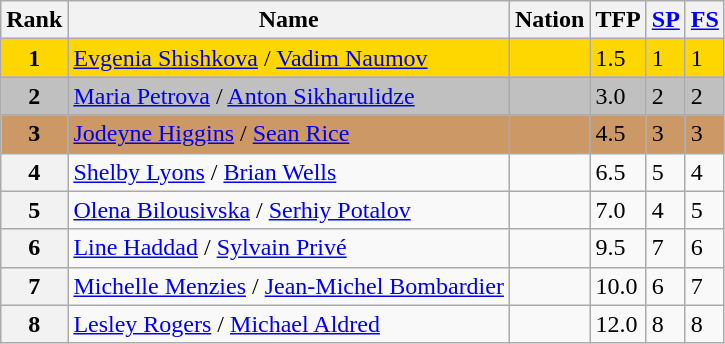<table class="wikitable sortable">
<tr>
<th>Rank</th>
<th>Name</th>
<th>Nation</th>
<th>TFP</th>
<th><a href='#'>SP</a></th>
<th><a href='#'>FS</a></th>
</tr>
<tr bgcolor="gold">
<td align="center"><strong>1</strong></td>
<td><a href='#'>Evgenia Shishkova</a> / <a href='#'>Vadim Naumov</a></td>
<td></td>
<td>1.5</td>
<td>1</td>
<td>1</td>
</tr>
<tr bgcolor="silver">
<td align="center"><strong>2</strong></td>
<td><a href='#'>Maria Petrova</a> / <a href='#'>Anton Sikharulidze</a></td>
<td></td>
<td>3.0</td>
<td>2</td>
<td>2</td>
</tr>
<tr bgcolor="cc9966">
<td align="center"><strong>3</strong></td>
<td><a href='#'>Jodeyne Higgins</a> / <a href='#'>Sean Rice</a></td>
<td></td>
<td>4.5</td>
<td>3</td>
<td>3</td>
</tr>
<tr>
<th>4</th>
<td><a href='#'>Shelby Lyons</a> / <a href='#'>Brian Wells</a></td>
<td></td>
<td>6.5</td>
<td>5</td>
<td>4</td>
</tr>
<tr>
<th>5</th>
<td><a href='#'>Olena Bilousivska</a> / <a href='#'>Serhiy Potalov</a></td>
<td></td>
<td>7.0</td>
<td>4</td>
<td>5</td>
</tr>
<tr>
<th>6</th>
<td><a href='#'>Line Haddad</a> / <a href='#'>Sylvain Privé</a></td>
<td></td>
<td>9.5</td>
<td>7</td>
<td>6</td>
</tr>
<tr>
<th>7</th>
<td><a href='#'>Michelle Menzies</a> / <a href='#'>Jean-Michel Bombardier</a></td>
<td></td>
<td>10.0</td>
<td>6</td>
<td>7</td>
</tr>
<tr>
<th>8</th>
<td><a href='#'>Lesley Rogers</a> / <a href='#'>Michael Aldred</a></td>
<td></td>
<td>12.0</td>
<td>8</td>
<td>8</td>
</tr>
</table>
